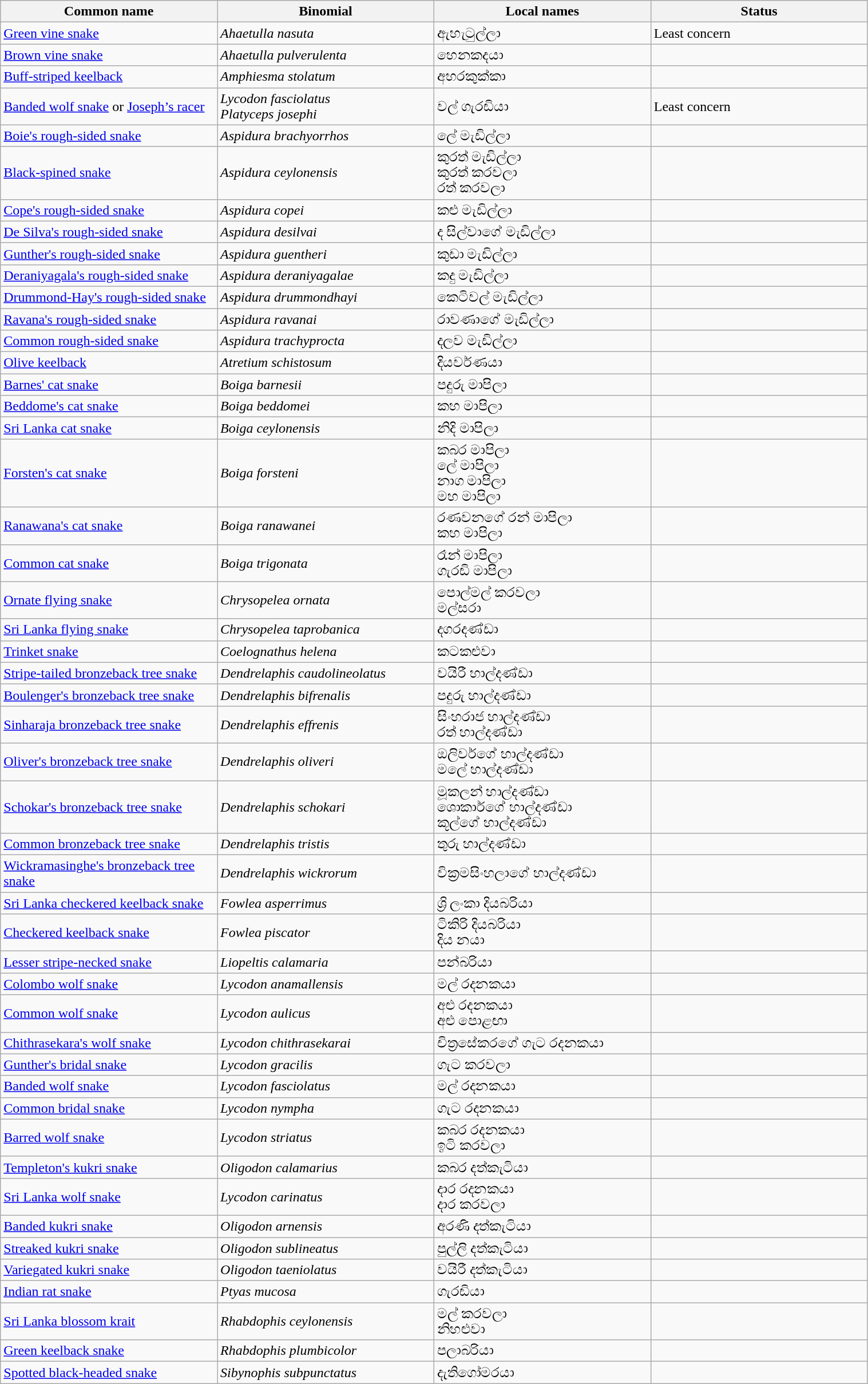<table width=80% class="wikitable">
<tr>
<th width=20%>Common name</th>
<th width=20%>Binomial</th>
<th width=20%>Local names</th>
<th width=20%>Status</th>
</tr>
<tr>
<td><a href='#'>Green vine snake</a><br></td>
<td><em>Ahaetulla nasuta</em></td>
<td>ඇහැ‍ටුල්ලා</td>
<td>Least concern</td>
</tr>
<tr>
<td><a href='#'>Brown vine snake</a><br></td>
<td><em>Ahaetulla pulverulenta</em></td>
<td>හෙනකදයා</td>
<td></td>
</tr>
<tr>
<td><a href='#'>Buff-striped keelback</a><br></td>
<td><em>Amphiesma stolatum</em></td>
<td>අහරකුක්කා</td>
<td></td>
</tr>
<tr>
<td><a href='#'>Banded wolf snake</a> or <a href='#'>Joseph’s racer</a><br></td>
<td><em>Lycodon fasciolatus</em> <br> <em>Platyceps josephi</em></td>
<td>වල් ගැරඬියා</td>
<td>Least concern</td>
</tr>
<tr>
<td><a href='#'>Boie's rough-sided snake</a></td>
<td><em>Aspidura brachyorrhos</em></td>
<td>ලේ මැඩිල්ලා</td>
<td></td>
</tr>
<tr>
<td><a href='#'>Black-spined snake</a><br></td>
<td><em>Aspidura ceylonensis</em></td>
<td>කුරත් මැඩිල්ලා <br>කුරත් කරවලා<br> රත් කරවලා</td>
<td></td>
</tr>
<tr>
<td><a href='#'>Cope's rough-sided snake</a></td>
<td><em>Aspidura copei</em></td>
<td>කළු මැඩිල්ලා</td>
<td></td>
</tr>
<tr>
<td><a href='#'>De Silva's rough-sided snake</a></td>
<td><em>Aspidura desilvai</em></td>
<td>ද සිල්වාගේ මැඩිල්ලා</td>
<td></td>
</tr>
<tr>
<td><a href='#'>Gunther's rough-sided snake</a><br></td>
<td><em>Aspidura guentheri</em></td>
<td>කුඩා මැඩිල්ලා</td>
<td></td>
</tr>
<tr>
<td><a href='#'>Deraniyagala's rough-sided snake</a></td>
<td><em>Aspidura deraniyagalae</em></td>
<td>කදු මැඩිල්ලා</td>
<td></td>
</tr>
<tr>
<td><a href='#'>Drummond-Hay's rough-sided snake</a></td>
<td><em>Aspidura drummondhayi</em></td>
<td>කෙටිවල් මැඩිල්ලා</td>
</tr>
<tr>
<td><a href='#'>Ravana's rough-sided snake</a><br></td>
<td><em>Aspidura ravanai</em></td>
<td>රාවණාගේ මැඩිල්ලා</td>
<td></td>
</tr>
<tr>
<td><a href='#'>Common rough-sided snake</a><br></td>
<td><em>Aspidura trachyprocta</em></td>
<td>දලව මැඩිල්ලා</td>
<td></td>
</tr>
<tr>
<td><a href='#'>Olive keelback</a><br></td>
<td><em>Atretium schistosum</em></td>
<td>දියවර්ණයා</td>
<td></td>
</tr>
<tr>
<td><a href='#'>Barnes' cat snake</a></td>
<td><em>Boiga barnesii</em></td>
<td>පදුරු මාපිලා</td>
<td></td>
</tr>
<tr>
<td><a href='#'>Beddome's cat snake</a><br></td>
<td><em>Boiga beddomei</em></td>
<td>කහ මාපිලා</td>
<td></td>
</tr>
<tr>
<td><a href='#'>Sri Lanka cat snake</a><br></td>
<td><em>Boiga ceylonensis</em></td>
<td>නිදි මාපිලා</td>
<td></td>
</tr>
<tr>
<td><a href='#'>Forsten's cat snake</a><br></td>
<td><em>Boiga forsteni</em></td>
<td>කබර මාපිලා <br>ලේ මාපිලා <br>නාග මාපිලා<br> මහ මාපිලා</td>
<td></td>
</tr>
<tr>
<td><a href='#'>Ranawana's cat snake</a></td>
<td><em>Boiga ranawanei</em></td>
<td>රණවනගේ රන් මාපිලා <br>කහ මාපිලා</td>
<td></td>
</tr>
<tr>
<td><a href='#'>Common cat snake</a><br></td>
<td><em>Boiga trigonata</em></td>
<td>රෑන් මාපිලා<br> ගැරඬි මාපිලා</td>
<td></td>
</tr>
<tr>
<td><a href='#'>Ornate flying snake</a><br></td>
<td><em>Chrysopelea ornata</em></td>
<td>පොල්මල් කරවලා <br>මල්සරා</td>
<td></td>
</tr>
<tr>
<td><a href='#'>Sri Lanka flying snake</a><br></td>
<td><em>Chrysopelea taprobanica</em></td>
<td>දගරදණ්ඩා</td>
<td></td>
</tr>
<tr>
<td><a href='#'>Trinket snake</a><br></td>
<td><em>Coelognathus helena</em></td>
<td>කටකළුවා</td>
<td></td>
</tr>
<tr>
<td><a href='#'>Stripe-tailed bronzeback tree snake</a><br></td>
<td><em>Dendrelaphis caudolineolatus</em></td>
<td>වයිරී හාල්දණ්ඩා</td>
<td></td>
</tr>
<tr>
<td><a href='#'>Boulenger's bronzeback tree snake</a><br></td>
<td><em>Dendrelaphis bifrenalis</em></td>
<td>පදුරු හාල්දණ්ඩා</td>
<td></td>
</tr>
<tr>
<td><a href='#'>Sinharaja bronzeback tree snake</a></td>
<td><em>Dendrelaphis effrenis</em></td>
<td>සිංහරාජ හාල්දණ්ඩා <br>රත් හාල්දණ්ඩා</td>
<td></td>
</tr>
<tr>
<td><a href='#'>Oliver's bronzeback tree snake</a></td>
<td><em>Dendrelaphis oliveri</em></td>
<td>ඔලිවර්ගේ හාල්දණ්ඩා <br>මලේ හාල්දණ්ඩා</td>
<td></td>
</tr>
<tr>
<td><a href='#'>Schokar's bronzeback tree snake</a><br></td>
<td><em>Dendrelaphis schokari</em></td>
<td>මූකලන් හාල්දණ්ඩා <br>ශොකාර්ගේ හාල්දණ්ඩා <br>කූල්ගේ හාල්දණ්ඩා</td>
<td></td>
</tr>
<tr>
<td><a href='#'>Common bronzeback tree snake</a><br></td>
<td><em>Dendrelaphis tristis</em></td>
<td>තුරු හාල්දණ්ඩා</td>
<td></td>
</tr>
<tr>
<td><a href='#'>Wickramasinghe's bronzeback tree snake</a></td>
<td><em>Dendrelaphis wickrorum</em></td>
<td>වික්‍රමසිංහලාගේ හාල්දණ්ඩා</td>
<td></td>
</tr>
<tr>
<td><a href='#'>Sri Lanka checkered keelback snake</a><br></td>
<td><em>Fowlea asperrimus</em></td>
<td>ශ්‍රි ලංකා දියබරියා</td>
<td></td>
</tr>
<tr>
<td><a href='#'>Checkered keelback snake</a><br></td>
<td><em>Fowlea piscator</em></td>
<td>ටිකිරි දියබරියා <br>දිය නයා</td>
<td></td>
</tr>
<tr>
<td><a href='#'>Lesser stripe-necked snake</a></td>
<td><em>Liopeltis calamaria</em></td>
<td>පන්බරියා</td>
<td></td>
</tr>
<tr>
<td><a href='#'>Colombo wolf snake</a><br></td>
<td><em>Lycodon anamallensis</em></td>
<td>මල් රදනකයා</td>
<td></td>
</tr>
<tr>
<td><a href='#'>Common wolf snake</a><br></td>
<td><em>Lycodon aulicus</em></td>
<td>අළු රදනකයා <br>අළු පොළඟා</td>
<td></td>
</tr>
<tr>
<td><a href='#'>Chithrasekara's wolf snake</a></td>
<td><em>Lycodon chithrasekarai</em></td>
<td>චිත්‍රසේකරගේ ගැට රදනකයා</td>
<td></td>
</tr>
<tr>
<td><a href='#'>Gunther's bridal snake</a></td>
<td><em>Lycodon gracilis</em></td>
<td>ගැට කරවලා</td>
<td></td>
</tr>
<tr>
<td><a href='#'>Banded wolf snake</a><br></td>
<td><em>Lycodon fasciolatus</em></td>
<td>මල් රදනකයා</td>
<td></td>
</tr>
<tr>
<td><a href='#'>Common bridal snake</a><br></td>
<td><em>Lycodon nympha</em></td>
<td>ගැට රදනකයා</td>
<td></td>
</tr>
<tr>
<td><a href='#'>Barred wolf snake</a><br></td>
<td><em>Lycodon striatus</em></td>
<td>කබර රදනකයා <br>ඉටි කරවලා</td>
<td></td>
</tr>
<tr>
<td><a href='#'>Templeton's kukri snake</a></td>
<td><em>Oligodon calamarius</em></td>
<td>කබර දත්කැටියා</td>
<td></td>
</tr>
<tr>
<td><a href='#'>Sri Lanka wolf snake</a></td>
<td><em>Lycodon carinatus</em></td>
<td>දාර රදනකයා <br>දාර කරවලා</td>
<td></td>
</tr>
<tr>
<td><a href='#'>Banded kukri snake</a><br></td>
<td><em>Oligodon arnensis</em></td>
<td>අරණි දත්කැටියා</td>
<td></td>
</tr>
<tr>
<td><a href='#'>Streaked kukri snake</a><br></td>
<td><em>Oligodon sublineatus</em></td>
<td>පුල්ලි දත්කැටියා</td>
<td></td>
</tr>
<tr>
<td><a href='#'>Variegated kukri snake</a><br></td>
<td><em>Oligodon taeniolatus</em></td>
<td>වයිරී දත්කැටියා</td>
<td></td>
</tr>
<tr>
<td><a href='#'>Indian rat snake</a><br></td>
<td><em>Ptyas mucosa</em></td>
<td>ගැරඬියා</td>
<td></td>
</tr>
<tr>
<td><a href='#'>Sri Lanka blossom krait</a></td>
<td><em>Rhabdophis ceylonensis</em></td>
<td>මල් කරවලා <br> නිහළුවා</td>
<td></td>
</tr>
<tr>
<td><a href='#'>Green keelback snake</a><br></td>
<td><em>Rhabdophis plumbicolor</em></td>
<td>පලාබරියා</td>
<td></td>
</tr>
<tr>
<td><a href='#'>Spotted black-headed snake</a><br></td>
<td><em>Sibynophis subpunctatus</em></td>
<td>දැතිගෝමරයා</td>
<td></td>
</tr>
</table>
